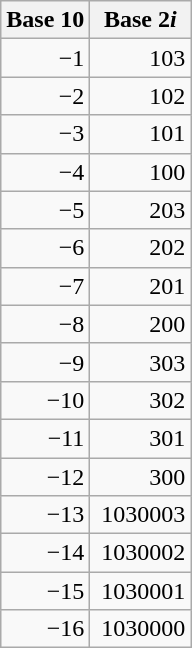<table class="wikitable" style="text-align:right">
<tr>
<th>Base 10</th>
<th>Base 2<em>i</em></th>
</tr>
<tr>
<td>−1</td>
<td><em> </em>103</td>
</tr>
<tr>
<td>−2</td>
<td><em> </em>102</td>
</tr>
<tr>
<td>−3</td>
<td><em> </em>101</td>
</tr>
<tr>
<td>−4</td>
<td><em> </em>100</td>
</tr>
<tr>
<td>−5</td>
<td><em> </em>203</td>
</tr>
<tr>
<td>−6</td>
<td><em> </em>202</td>
</tr>
<tr>
<td>−7</td>
<td><em> </em>201</td>
</tr>
<tr>
<td>−8</td>
<td><em> </em>200</td>
</tr>
<tr>
<td>−9</td>
<td><em> </em>303</td>
</tr>
<tr>
<td>−10</td>
<td><em> </em>302</td>
</tr>
<tr>
<td>−11</td>
<td><em> </em>301</td>
</tr>
<tr>
<td>−12</td>
<td><em> </em>300</td>
</tr>
<tr>
<td>−13</td>
<td><em> </em>1030003</td>
</tr>
<tr>
<td>−14</td>
<td><em> </em>1030002</td>
</tr>
<tr>
<td>−15</td>
<td><em> </em>1030001</td>
</tr>
<tr>
<td>−16</td>
<td><em> </em>1030000</td>
</tr>
</table>
